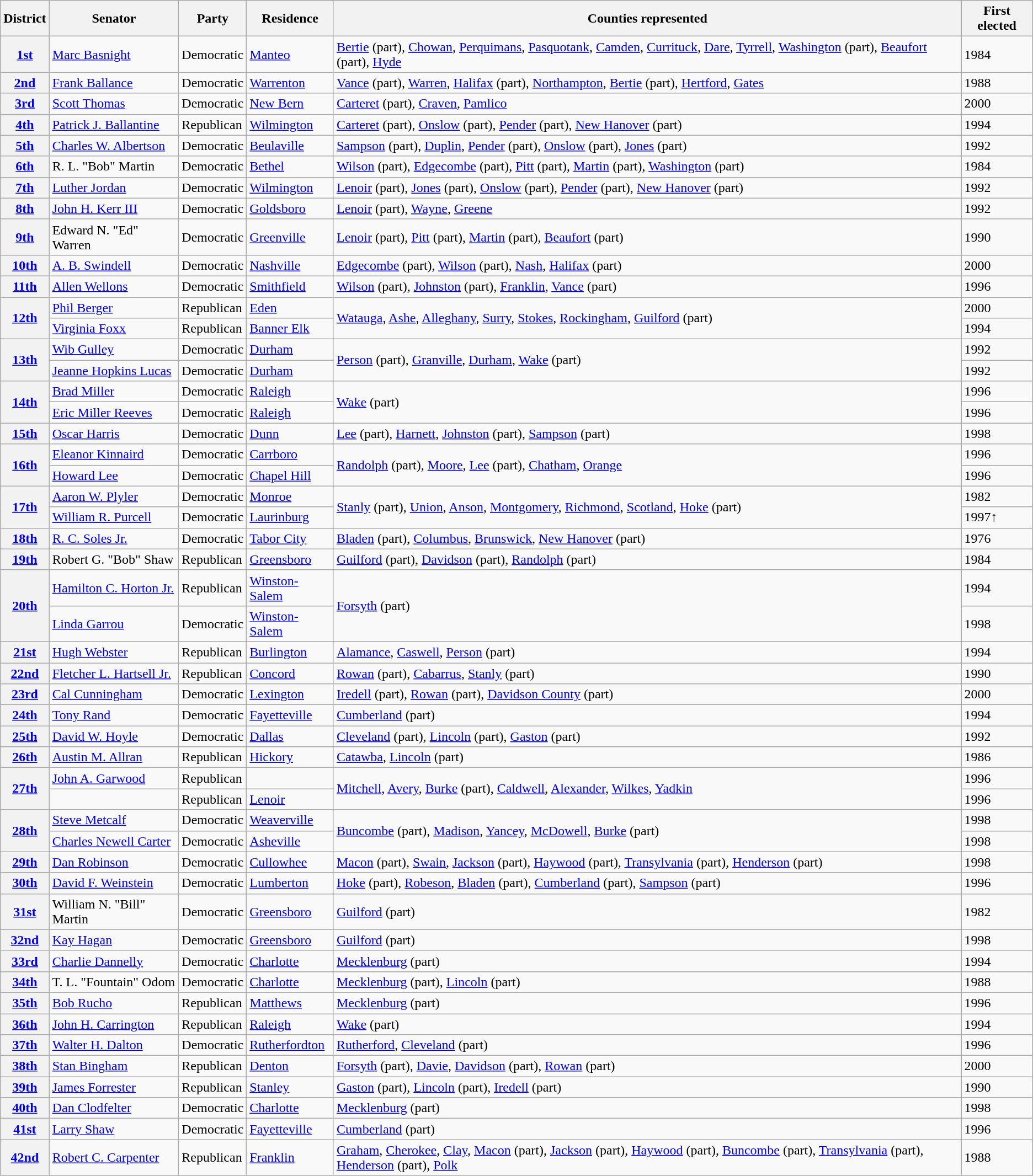<table class="wikitable sortable mw-datatable">
<tr>
<th>District</th>
<th>Senator</th>
<th>Party</th>
<th>Residence</th>
<th>Counties represented</th>
<th>First elected</th>
</tr>
<tr>
<th><a href='#'>1st</a></th>
<td><a href='#'>Marc Basnight</a></td>
<td>Democratic</td>
<td><a href='#'>Manteo</a></td>
<td><a href='#'>Bertie</a> (part), <a href='#'>Chowan</a>, <a href='#'>Perquimans</a>, <a href='#'>Pasquotank</a>, <a href='#'>Camden</a>, <a href='#'>Currituck</a>, <a href='#'>Dare</a>, <a href='#'>Tyrrell</a>, <a href='#'>Washington</a> (part), <a href='#'>Beaufort</a> (part), <a href='#'>Hyde</a></td>
<td>1984</td>
</tr>
<tr>
<th><a href='#'>2nd</a></th>
<td><a href='#'>Frank Ballance</a></td>
<td>Democratic</td>
<td><a href='#'>Warrenton</a></td>
<td><a href='#'>Vance</a> (part), <a href='#'>Warren</a>, <a href='#'>Halifax</a> (part), <a href='#'>Northampton</a>, <a href='#'>Bertie</a> (part), <a href='#'>Hertford</a>, <a href='#'>Gates</a></td>
<td>1988</td>
</tr>
<tr>
<th><a href='#'>3rd</a></th>
<td><a href='#'>Scott Thomas</a></td>
<td>Democratic</td>
<td><a href='#'>New Bern</a></td>
<td><a href='#'>Carteret</a> (part), <a href='#'>Craven</a>, <a href='#'>Pamlico</a></td>
<td>2000</td>
</tr>
<tr>
<th><a href='#'>4th</a></th>
<td><a href='#'>Patrick J. Ballantine</a></td>
<td>Republican</td>
<td><a href='#'>Wilmington</a></td>
<td><a href='#'>Carteret</a> (part), <a href='#'>Onslow</a> (part), <a href='#'>Pender</a> (part), <a href='#'>New Hanover</a> (part)</td>
<td>1994</td>
</tr>
<tr>
<th><a href='#'>5th</a></th>
<td><a href='#'>Charles W. Albertson</a></td>
<td>Democratic</td>
<td><a href='#'>Beulaville</a></td>
<td><a href='#'>Sampson</a> (part), <a href='#'>Duplin</a>, <a href='#'>Pender</a> (part), <a href='#'>Onslow</a> (part), <a href='#'>Jones</a> (part)</td>
<td>1992</td>
</tr>
<tr>
<th><a href='#'>6th</a></th>
<td>R. L. "Bob" Martin</td>
<td>Democratic</td>
<td><a href='#'>Bethel</a></td>
<td><a href='#'>Wilson</a> (part), <a href='#'>Edgecombe</a> (part), <a href='#'>Pitt</a> (part), <a href='#'>Martin</a> (part), <a href='#'>Washington</a> (part)</td>
<td>1984</td>
</tr>
<tr>
<th><a href='#'>7th</a></th>
<td><a href='#'>Luther Jordan</a></td>
<td>Democratic</td>
<td><a href='#'>Wilmington</a></td>
<td><a href='#'>Lenoir</a> (part), <a href='#'>Jones</a> (part), <a href='#'>Onslow</a> (part), <a href='#'>Pender</a> (part), <a href='#'>New Hanover</a> (part)</td>
<td>1992</td>
</tr>
<tr>
<th><a href='#'>8th</a></th>
<td><a href='#'>John H. Kerr III</a></td>
<td>Democratic</td>
<td><a href='#'>Goldsboro</a></td>
<td><a href='#'>Lenoir</a> (part), <a href='#'>Wayne</a>, <a href='#'>Greene</a></td>
<td>1992</td>
</tr>
<tr>
<th><a href='#'>9th</a></th>
<td>Edward N. "Ed" Warren</td>
<td>Democratic</td>
<td><a href='#'>Greenville</a></td>
<td><a href='#'>Lenoir</a> (part), <a href='#'>Pitt</a> (part), <a href='#'>Martin</a> (part), <a href='#'>Beaufort</a> (part)</td>
<td>1990</td>
</tr>
<tr>
<th><a href='#'>10th</a></th>
<td><a href='#'>A. B. Swindell</a></td>
<td>Democratic</td>
<td><a href='#'>Nashville</a></td>
<td><a href='#'>Edgecombe</a> (part), <a href='#'>Wilson</a> (part), <a href='#'>Nash</a>, <a href='#'>Halifax</a> (part)</td>
<td>2000</td>
</tr>
<tr>
<th><a href='#'>11th</a></th>
<td><a href='#'>Allen Wellons</a></td>
<td>Democratic</td>
<td><a href='#'>Smithfield</a></td>
<td><a href='#'>Wilson</a> (part), <a href='#'>Johnston</a> (part), <a href='#'>Franklin</a>, <a href='#'>Vance</a> (part)</td>
<td>1996</td>
</tr>
<tr>
<th rowspan=2><a href='#'>12th</a></th>
<td><a href='#'>Phil Berger</a></td>
<td>Republican</td>
<td><a href='#'>Eden</a></td>
<td rowspan=2><a href='#'>Watauga</a>, <a href='#'>Ashe</a>, <a href='#'>Alleghany</a>, <a href='#'>Surry</a>, <a href='#'>Stokes</a>, <a href='#'>Rockingham</a>, <a href='#'>Guilford</a> (part)</td>
<td>2000</td>
</tr>
<tr>
<td><a href='#'>Virginia Foxx</a></td>
<td>Republican</td>
<td><a href='#'>Banner Elk</a></td>
<td>1994</td>
</tr>
<tr>
<th rowspan=2><a href='#'>13th</a></th>
<td><a href='#'>Wib Gulley</a></td>
<td>Democratic</td>
<td><a href='#'>Durham</a></td>
<td rowspan=2><a href='#'>Person</a> (part), <a href='#'>Granville</a>, <a href='#'>Durham</a>, <a href='#'>Wake</a> (part)</td>
<td>1992</td>
</tr>
<tr>
<td><a href='#'>Jeanne Hopkins Lucas</a></td>
<td>Democratic</td>
<td><a href='#'>Durham</a></td>
<td>1992</td>
</tr>
<tr>
<th rowspan=2><a href='#'>14th</a></th>
<td><a href='#'>Brad Miller</a></td>
<td>Democratic</td>
<td><a href='#'>Raleigh</a></td>
<td rowspan=2><a href='#'>Wake</a> (part)</td>
<td>1996</td>
</tr>
<tr>
<td><a href='#'>Eric Miller Reeves</a></td>
<td>Democratic</td>
<td><a href='#'>Raleigh</a></td>
<td>1996</td>
</tr>
<tr>
<th><a href='#'>15th</a></th>
<td><a href='#'>Oscar Harris</a></td>
<td>Democratic</td>
<td><a href='#'>Dunn</a></td>
<td><a href='#'>Lee</a> (part), <a href='#'>Harnett</a>, <a href='#'>Johnston</a> (part), <a href='#'>Sampson</a> (part)</td>
<td>1998</td>
</tr>
<tr>
<th rowspan=2><a href='#'>16th</a></th>
<td><a href='#'>Eleanor Kinnaird</a></td>
<td>Democratic</td>
<td><a href='#'>Carrboro</a></td>
<td rowspan=2><a href='#'>Randolph</a> (part), <a href='#'>Moore</a>, <a href='#'>Lee</a> (part), <a href='#'>Chatham</a>, <a href='#'>Orange</a></td>
<td>1996</td>
</tr>
<tr>
<td><a href='#'>Howard Lee</a></td>
<td>Democratic</td>
<td><a href='#'>Chapel Hill</a></td>
<td>1996</td>
</tr>
<tr>
<th rowspan=2><a href='#'>17th</a></th>
<td><a href='#'>Aaron W. Plyler</a></td>
<td>Democratic</td>
<td><a href='#'>Monroe</a></td>
<td rowspan=2><a href='#'>Stanly</a> (part), <a href='#'>Union</a>, <a href='#'>Anson</a>, <a href='#'>Montgomery</a>, <a href='#'>Richmond</a>, <a href='#'>Scotland</a>, <a href='#'>Hoke</a> (part)</td>
<td>1982</td>
</tr>
<tr>
<td><a href='#'>William R. Purcell</a></td>
<td>Democratic</td>
<td><a href='#'>Laurinburg</a></td>
<td>1997↑</td>
</tr>
<tr>
<th><a href='#'>18th</a></th>
<td><a href='#'>R. C. Soles Jr.</a></td>
<td>Democratic</td>
<td><a href='#'>Tabor City</a></td>
<td><a href='#'>Bladen</a> (part), <a href='#'>Columbus</a>, <a href='#'>Brunswick</a>, <a href='#'>New Hanover</a> (part)</td>
<td>1976</td>
</tr>
<tr>
<th><a href='#'>19th</a></th>
<td>Robert G. "Bob" Shaw</td>
<td>Republican</td>
<td><a href='#'>Greensboro</a></td>
<td><a href='#'>Guilford</a> (part), <a href='#'>Davidson</a> (part), <a href='#'>Randolph</a> (part)</td>
<td>1984</td>
</tr>
<tr>
<th rowspan=2><a href='#'>20th</a></th>
<td><a href='#'>Hamilton C. Horton Jr.</a></td>
<td>Republican</td>
<td><a href='#'>Winston-Salem</a></td>
<td rowspan=2><a href='#'>Forsyth</a> (part)</td>
<td>1994</td>
</tr>
<tr>
<td><a href='#'>Linda Garrou</a></td>
<td>Democratic</td>
<td><a href='#'>Winston-Salem</a></td>
<td>1998</td>
</tr>
<tr>
<th><a href='#'>21st</a></th>
<td><a href='#'>Hugh Webster</a></td>
<td>Republican</td>
<td><a href='#'>Burlington</a></td>
<td><a href='#'>Alamance</a>, <a href='#'>Caswell</a>, <a href='#'>Person</a> (part)</td>
<td>1994</td>
</tr>
<tr>
<th><a href='#'>22nd</a></th>
<td><a href='#'>Fletcher L. Hartsell Jr.</a></td>
<td>Republican</td>
<td><a href='#'>Concord</a></td>
<td><a href='#'>Rowan</a> (part), <a href='#'>Cabarrus</a>, <a href='#'>Stanly</a> (part)</td>
<td>1990</td>
</tr>
<tr>
<th><a href='#'>23rd</a></th>
<td><a href='#'>Cal Cunningham</a></td>
<td>Democratic</td>
<td><a href='#'>Lexington</a></td>
<td><a href='#'>Iredell</a> (part), <a href='#'>Rowan</a> (part), <a href='#'>Davidson County</a> (part)</td>
<td>2000</td>
</tr>
<tr>
<th><a href='#'>24th</a></th>
<td><a href='#'>Tony Rand</a></td>
<td>Democratic</td>
<td><a href='#'>Fayetteville</a></td>
<td><a href='#'>Cumberland</a> (part)</td>
<td>1994</td>
</tr>
<tr>
<th><a href='#'>25th</a></th>
<td><a href='#'>David W. Hoyle</a></td>
<td>Democratic</td>
<td><a href='#'>Dallas</a></td>
<td><a href='#'>Cleveland</a> (part), <a href='#'>Lincoln</a> (part), <a href='#'>Gaston</a> (part)</td>
<td>1992</td>
</tr>
<tr>
<th><a href='#'>26th</a></th>
<td><a href='#'>Austin M. Allran</a></td>
<td>Republican</td>
<td><a href='#'>Hickory</a></td>
<td><a href='#'>Catawba</a>, <a href='#'>Lincoln</a> (part)</td>
<td>1986</td>
</tr>
<tr>
<th rowspan=2><a href='#'>27th</a></th>
<td><a href='#'>John A. Garwood</a></td>
<td>Republican</td>
<td></td>
<td rowspan=2><a href='#'>Mitchell</a>, <a href='#'>Avery</a>, <a href='#'>Burke</a> (part), <a href='#'>Caldwell</a>, <a href='#'>Alexander</a>, <a href='#'>Wilkes</a>, <a href='#'>Yadkin</a></td>
<td>1996</td>
</tr>
<tr>
<td></td>
<td>Republican</td>
<td><a href='#'>Lenoir</a></td>
<td>1996</td>
</tr>
<tr>
<th rowspan=2><a href='#'>28th</a></th>
<td><a href='#'>Steve Metcalf</a></td>
<td>Democratic</td>
<td><a href='#'>Weaverville</a></td>
<td rowspan=2><a href='#'>Buncombe</a> (part), <a href='#'>Madison</a>, <a href='#'>Yancey</a>, <a href='#'>McDowell</a>, <a href='#'>Burke</a> (part)</td>
<td>1998</td>
</tr>
<tr>
<td><a href='#'>Charles Newell Carter</a></td>
<td>Democratic</td>
<td><a href='#'>Asheville</a></td>
<td>1998</td>
</tr>
<tr>
<th><a href='#'>29th</a></th>
<td><a href='#'>Dan Robinson</a></td>
<td>Democratic</td>
<td><a href='#'>Cullowhee</a></td>
<td><a href='#'>Macon</a> (part), <a href='#'>Swain</a>, <a href='#'>Jackson</a> (part), <a href='#'>Haywood</a> (part), <a href='#'>Transylvania</a> (part), <a href='#'>Henderson</a> (part)</td>
<td>1998</td>
</tr>
<tr>
<th><a href='#'>30th</a></th>
<td><a href='#'>David F. Weinstein</a></td>
<td>Democratic</td>
<td><a href='#'>Lumberton</a></td>
<td><a href='#'>Hoke</a> (part), <a href='#'>Robeson</a>, <a href='#'>Bladen</a> (part), <a href='#'>Cumberland</a> (part), <a href='#'>Sampson</a> (part)</td>
<td>1996</td>
</tr>
<tr>
<th><a href='#'>31st</a></th>
<td>William N. "Bill" Martin</td>
<td>Democratic</td>
<td><a href='#'>Greensboro</a></td>
<td><a href='#'>Guilford</a> (part)</td>
<td>1982</td>
</tr>
<tr>
<th><a href='#'>32nd</a></th>
<td><a href='#'>Kay Hagan</a></td>
<td>Democratic</td>
<td><a href='#'>Greensboro</a></td>
<td><a href='#'>Guilford</a> (part)</td>
<td>1998</td>
</tr>
<tr>
<th><a href='#'>33rd</a></th>
<td><a href='#'>Charlie Dannelly</a></td>
<td>Democratic</td>
<td><a href='#'>Charlotte</a></td>
<td><a href='#'>Mecklenburg</a> (part)</td>
<td>1994</td>
</tr>
<tr>
<th><a href='#'>34th</a></th>
<td>T. L. "Fountain" Odom</td>
<td>Democratic</td>
<td><a href='#'>Charlotte</a></td>
<td><a href='#'>Mecklenburg</a> (part),  <a href='#'>Lincoln</a> (part)</td>
<td>1988</td>
</tr>
<tr>
<th><a href='#'>35th</a></th>
<td><a href='#'>Bob Rucho</a></td>
<td>Republican</td>
<td><a href='#'>Matthews</a></td>
<td><a href='#'>Mecklenburg</a> (part)</td>
<td>1996</td>
</tr>
<tr>
<th><a href='#'>36th</a></th>
<td><a href='#'>John H. Carrington</a></td>
<td>Republican</td>
<td><a href='#'>Raleigh</a></td>
<td><a href='#'>Wake</a> (part)</td>
<td>1994</td>
</tr>
<tr>
<th><a href='#'>37th</a></th>
<td><a href='#'>Walter H. Dalton</a></td>
<td>Democratic</td>
<td><a href='#'>Rutherfordton</a></td>
<td><a href='#'>Rutherford</a>, <a href='#'>Cleveland</a> (part)</td>
<td>1996</td>
</tr>
<tr>
<th><a href='#'>38th</a></th>
<td><a href='#'>Stan Bingham</a></td>
<td>Republican</td>
<td><a href='#'>Denton</a></td>
<td><a href='#'>Forsyth</a> (part), <a href='#'>Davie</a>, <a href='#'>Davidson</a> (part), <a href='#'>Rowan</a> (part)</td>
<td>2000</td>
</tr>
<tr>
<th><a href='#'>39th</a></th>
<td><a href='#'>James Forrester</a></td>
<td>Republican</td>
<td><a href='#'>Stanley</a></td>
<td><a href='#'>Gaston</a> (part), <a href='#'>Lincoln</a> (part), <a href='#'>Iredell</a> (part)</td>
<td>1990</td>
</tr>
<tr>
<th><a href='#'>40th</a></th>
<td><a href='#'>Dan Clodfelter</a></td>
<td>Democratic</td>
<td><a href='#'>Charlotte</a></td>
<td><a href='#'>Mecklenburg</a> (part)</td>
<td>1998</td>
</tr>
<tr>
<th><a href='#'>41st</a></th>
<td><a href='#'>Larry Shaw</a></td>
<td>Democratic</td>
<td><a href='#'>Fayetteville</a></td>
<td><a href='#'>Cumberland</a> (part)</td>
<td>1996</td>
</tr>
<tr>
<th><a href='#'>42nd</a></th>
<td><a href='#'>Robert C. Carpenter</a></td>
<td>Republican</td>
<td><a href='#'>Franklin</a></td>
<td><a href='#'>Graham</a>, <a href='#'>Cherokee</a>, <a href='#'>Clay</a>, <a href='#'>Macon</a> (part), <a href='#'>Jackson</a> (part), <a href='#'>Haywood</a> (part), <a href='#'>Buncombe</a> (part), <a href='#'>Transylvania</a> (part), <a href='#'>Henderson</a> (part), <a href='#'>Polk</a></td>
<td>1988</td>
</tr>
</table>
